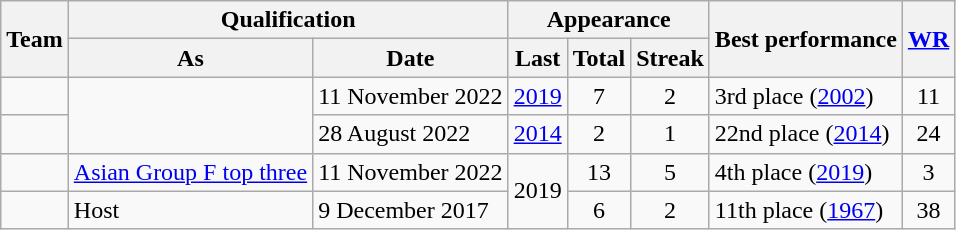<table class="wikitable">
<tr>
<th rowspan=2>Team</th>
<th colspan=2>Qualification</th>
<th colspan=3>Appearance</th>
<th rowspan=2>Best performance</th>
<th rowspan=2><a href='#'>WR</a></th>
</tr>
<tr>
<th>As</th>
<th>Date</th>
<th>Last</th>
<th>Total</th>
<th>Streak</th>
</tr>
<tr>
<td></td>
<td rowspan=2><a href='#'></a></td>
<td>11 November 2022</td>
<td><a href='#'>2019</a></td>
<td align=center>7</td>
<td align=center>2</td>
<td>3rd place (<a href='#'>2002</a>)</td>
<td align=center>11</td>
</tr>
<tr>
<td></td>
<td>28 August 2022</td>
<td><a href='#'>2014</a></td>
<td align=center>2</td>
<td align=center>1</td>
<td>22nd place (<a href='#'>2014</a>)</td>
<td align=center>24</td>
</tr>
<tr>
<td></td>
<td><a href='#'>Asian Group F top three</a></td>
<td>11 November 2022</td>
<td rowspan=2>2019</td>
<td align=center>13</td>
<td align=center>5</td>
<td>4th place (<a href='#'>2019</a>)</td>
<td align=center>3</td>
</tr>
<tr>
<td></td>
<td>Host</td>
<td>9 December 2017</td>
<td align=center>6</td>
<td align=center>2</td>
<td>11th place (<a href='#'>1967</a>)</td>
<td align=center>38</td>
</tr>
</table>
